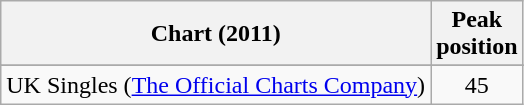<table class="wikitable sortable">
<tr>
<th>Chart (2011)</th>
<th>Peak<br>position</th>
</tr>
<tr>
</tr>
<tr>
</tr>
<tr>
<td>UK Singles (<a href='#'>The Official Charts Company</a>)</td>
<td align="center">45</td>
</tr>
</table>
